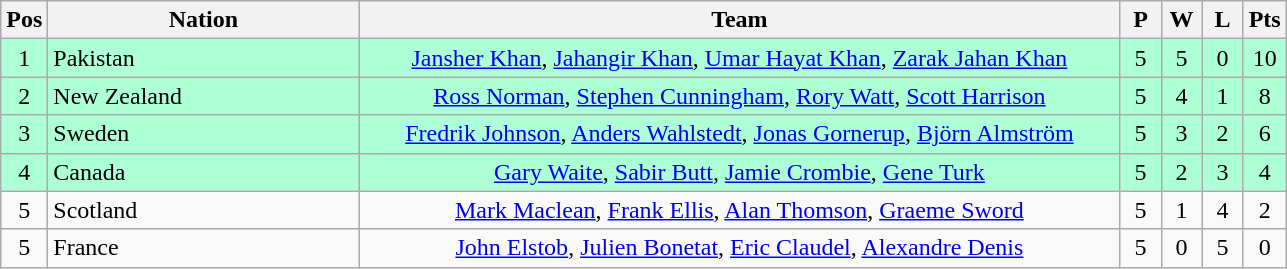<table class="wikitable" style="font-size: 100%">
<tr>
<th width=20>Pos</th>
<th width=200>Nation</th>
<th width=500>Team</th>
<th width=20>P</th>
<th width=20>W</th>
<th width=20>L</th>
<th width=20>Pts</th>
</tr>
<tr align=center style="background: #ADFFD6;">
<td>1</td>
<td align="left"> Pakistan</td>
<td><a href='#'>Jansher Khan</a>, <a href='#'>Jahangir Khan</a>, <a href='#'>Umar Hayat Khan</a>, <a href='#'>Zarak Jahan Khan</a></td>
<td>5</td>
<td>5</td>
<td>0</td>
<td>10</td>
</tr>
<tr align=center style="background: #ADFFD6;">
<td>2</td>
<td align="left"> New Zealand</td>
<td><a href='#'>Ross Norman</a>, <a href='#'>Stephen Cunningham</a>, <a href='#'>Rory Watt</a>, <a href='#'>Scott Harrison</a></td>
<td>5</td>
<td>4</td>
<td>1</td>
<td>8</td>
</tr>
<tr align=center style="background: #ADFFD6;">
<td>3</td>
<td align="left"> Sweden</td>
<td><a href='#'>Fredrik Johnson</a>, <a href='#'>Anders Wahlstedt</a>, <a href='#'>Jonas Gornerup</a>, <a href='#'>Björn Almström</a></td>
<td>5</td>
<td>3</td>
<td>2</td>
<td>6</td>
</tr>
<tr align=center style="background: #ADFFD6;">
<td>4</td>
<td align="left"> Canada</td>
<td><a href='#'>Gary Waite</a>, <a href='#'>Sabir Butt</a>, <a href='#'>Jamie Crombie</a>, <a href='#'>Gene Turk</a></td>
<td>5</td>
<td>2</td>
<td>3</td>
<td>4</td>
</tr>
<tr align=center>
<td>5</td>
<td align="left"> Scotland</td>
<td><a href='#'>Mark Maclean</a>, <a href='#'>Frank Ellis</a>, <a href='#'>Alan Thomson</a>, <a href='#'>Graeme Sword</a></td>
<td>5</td>
<td>1</td>
<td>4</td>
<td>2</td>
</tr>
<tr align=center>
<td>5</td>
<td align="left"> France</td>
<td><a href='#'>John Elstob</a>, <a href='#'>Julien Bonetat</a>, <a href='#'>Eric Claudel</a>, <a href='#'>Alexandre Denis</a></td>
<td>5</td>
<td>0</td>
<td>5</td>
<td>0</td>
</tr>
</table>
